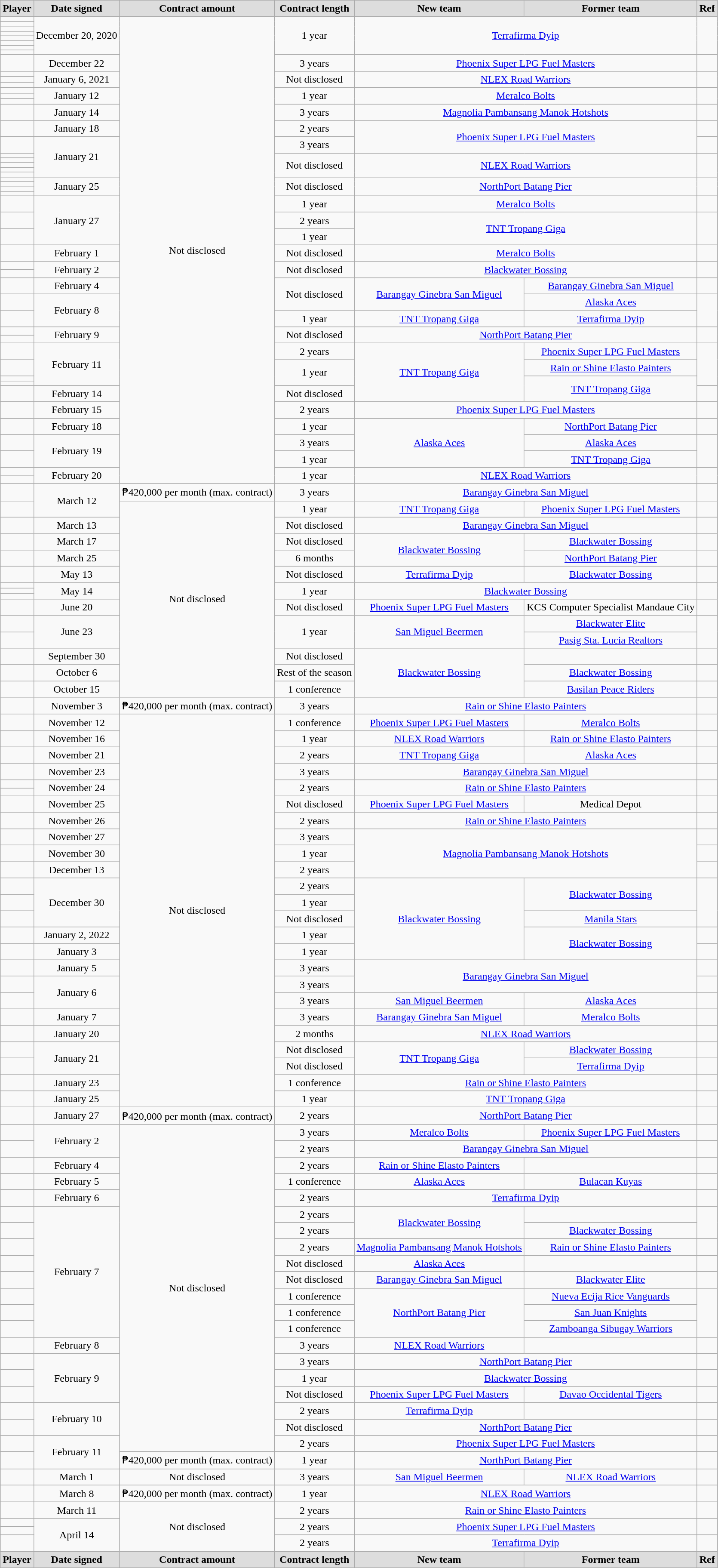<table class="wikitable sortable" style="text-align:center">
<tr>
<th style="background:#dddddd;">Player</th>
<th style="background:#dddddd;">Date signed</th>
<th style="background:#dddddd;">Contract amount</th>
<th style="background:#dddddd;">Contract length</th>
<th style="background:#dddddd;">New team</th>
<th style="background:#dddddd;">Former team</th>
<th class="unsortable" style="background:#dddddd;">Ref</th>
</tr>
<tr>
<td></td>
<td rowspan=8>December 20, 2020</td>
<td rowspan=49>Not disclosed</td>
<td rowspan=8>1 year</td>
<td rowspan=8 colspan=2><a href='#'>Terrafirma Dyip</a></td>
<td rowspan=8></td>
</tr>
<tr>
<td></td>
</tr>
<tr>
<td></td>
</tr>
<tr>
<td></td>
</tr>
<tr>
<td></td>
</tr>
<tr>
<td></td>
</tr>
<tr>
<td></td>
</tr>
<tr>
<td></td>
</tr>
<tr>
<td></td>
<td>December 22</td>
<td>3 years</td>
<td colspan=2><a href='#'>Phoenix Super LPG Fuel Masters</a></td>
<td></td>
</tr>
<tr>
<td></td>
<td rowspan=3>January 6, 2021</td>
<td rowspan=3>Not disclosed</td>
<td rowspan=3 colspan=2><a href='#'>NLEX Road Warriors</a></td>
<td rowspan=3></td>
</tr>
<tr>
<td></td>
</tr>
<tr>
<td></td>
</tr>
<tr>
<td></td>
<td rowspan=3>January 12</td>
<td rowspan=3>1 year</td>
<td rowspan=3 colspan=2><a href='#'>Meralco Bolts</a></td>
<td rowspan=3></td>
</tr>
<tr>
<td></td>
</tr>
<tr>
<td></td>
</tr>
<tr>
<td></td>
<td>January 14</td>
<td>3 years</td>
<td colspan=2><a href='#'>Magnolia Pambansang Manok Hotshots</a></td>
<td></td>
</tr>
<tr>
<td></td>
<td>January 18</td>
<td>2 years</td>
<td rowspan=2 colspan=2><a href='#'>Phoenix Super LPG Fuel Masters</a></td>
<td></td>
</tr>
<tr>
<td></td>
<td rowspan=6>January 21</td>
<td>3 years</td>
<td></td>
</tr>
<tr>
<td></td>
<td rowspan=5>Not disclosed</td>
<td rowspan=5 colspan=2><a href='#'>NLEX Road Warriors</a></td>
<td rowspan=5></td>
</tr>
<tr>
<td></td>
</tr>
<tr>
<td></td>
</tr>
<tr>
<td></td>
</tr>
<tr>
<td></td>
</tr>
<tr>
<td></td>
<td rowspan=4>January 25</td>
<td rowspan=4>Not disclosed</td>
<td rowspan=4 colspan=2><a href='#'>NorthPort Batang Pier</a></td>
<td rowspan=4></td>
</tr>
<tr>
<td></td>
</tr>
<tr>
<td></td>
</tr>
<tr>
<td></td>
</tr>
<tr>
<td></td>
<td rowspan=3>January 27</td>
<td>1 year</td>
<td colspan=2><a href='#'>Meralco Bolts</a></td>
<td></td>
</tr>
<tr>
<td></td>
<td>2 years</td>
<td rowspan=2 colspan=2><a href='#'>TNT Tropang Giga</a></td>
<td rowspan=2></td>
</tr>
<tr>
<td></td>
<td>1 year</td>
</tr>
<tr>
<td></td>
<td>February 1</td>
<td>Not disclosed</td>
<td colspan=2><a href='#'>Meralco Bolts</a></td>
<td></td>
</tr>
<tr>
<td></td>
<td rowspan=2>February 2</td>
<td rowspan=2>Not disclosed</td>
<td rowspan=2 colspan=2><a href='#'>Blackwater Bossing</a></td>
<td rowspan=2></td>
</tr>
<tr>
<td></td>
</tr>
<tr>
<td></td>
<td>February 4</td>
<td rowspan=2>Not disclosed</td>
<td rowspan=2><a href='#'>Barangay Ginebra San Miguel</a></td>
<td><a href='#'>Barangay Ginebra San Miguel</a></td>
<td></td>
</tr>
<tr>
<td></td>
<td rowspan=2>February 8</td>
<td><a href='#'>Alaska Aces</a></td>
<td rowspan=2></td>
</tr>
<tr>
<td></td>
<td>1 year</td>
<td><a href='#'>TNT Tropang Giga</a></td>
<td><a href='#'>Terrafirma Dyip</a></td>
</tr>
<tr>
<td></td>
<td rowspan=2>February 9</td>
<td rowspan=2>Not disclosed</td>
<td rowspan=2 colspan=2><a href='#'>NorthPort Batang Pier</a></td>
<td rowspan=2></td>
</tr>
<tr>
<td></td>
</tr>
<tr>
<td></td>
<td rowspan=4>February 11</td>
<td>2 years</td>
<td rowspan=5><a href='#'>TNT Tropang Giga</a></td>
<td><a href='#'>Phoenix Super LPG Fuel Masters</a></td>
<td rowspan=4></td>
</tr>
<tr>
<td></td>
<td rowspan=3>1 year</td>
<td><a href='#'>Rain or Shine Elasto Painters</a></td>
</tr>
<tr>
<td></td>
<td rowspan=3><a href='#'>TNT Tropang Giga</a></td>
</tr>
<tr>
<td></td>
</tr>
<tr>
<td></td>
<td>February 14</td>
<td>Not disclosed</td>
<td></td>
</tr>
<tr>
<td></td>
<td>February 15</td>
<td>2 years</td>
<td colspan=2><a href='#'>Phoenix Super LPG Fuel Masters</a></td>
<td></td>
</tr>
<tr>
<td></td>
<td>February 18</td>
<td>1 year</td>
<td rowspan=3><a href='#'>Alaska Aces</a></td>
<td><a href='#'>NorthPort Batang Pier</a></td>
<td></td>
</tr>
<tr>
<td></td>
<td rowspan=2>February 19</td>
<td>3 years</td>
<td><a href='#'>Alaska Aces</a></td>
<td rowspan=2></td>
</tr>
<tr>
<td></td>
<td>1 year</td>
<td><a href='#'>TNT Tropang Giga</a></td>
</tr>
<tr>
<td></td>
<td rowspan=2>February 20</td>
<td rowspan=2>1 year</td>
<td rowspan=2 colspan=2><a href='#'>NLEX Road Warriors</a></td>
<td rowspan=2></td>
</tr>
<tr>
<td></td>
</tr>
<tr>
<td></td>
<td rowspan=2>March 12</td>
<td>₱420,000 per month (max. contract)</td>
<td>3 years</td>
<td colspan=2><a href='#'>Barangay Ginebra San Miguel</a></td>
<td></td>
</tr>
<tr>
<td></td>
<td rowspan=14>Not disclosed</td>
<td>1 year</td>
<td><a href='#'>TNT Tropang Giga</a></td>
<td><a href='#'>Phoenix Super LPG Fuel Masters</a></td>
<td></td>
</tr>
<tr>
<td></td>
<td>March 13</td>
<td>Not disclosed</td>
<td colspan=2><a href='#'>Barangay Ginebra San Miguel</a></td>
<td></td>
</tr>
<tr>
<td></td>
<td>March 17</td>
<td>Not disclosed</td>
<td rowspan=2><a href='#'>Blackwater Bossing</a></td>
<td><a href='#'>Blackwater Bossing</a></td>
<td></td>
</tr>
<tr>
<td></td>
<td>March 25</td>
<td>6 months</td>
<td><a href='#'>NorthPort Batang Pier</a></td>
<td></td>
</tr>
<tr>
<td></td>
<td>May 13</td>
<td>Not disclosed</td>
<td><a href='#'>Terrafirma Dyip</a></td>
<td><a href='#'>Blackwater Bossing</a></td>
<td></td>
</tr>
<tr>
<td></td>
<td rowspan=3>May 14</td>
<td rowspan=3>1 year</td>
<td rowspan=3 colspan=2><a href='#'>Blackwater Bossing</a></td>
<td rowspan=3></td>
</tr>
<tr>
<td></td>
</tr>
<tr>
<td></td>
</tr>
<tr>
<td></td>
<td>June 20</td>
<td>Not disclosed</td>
<td><a href='#'>Phoenix Super LPG Fuel Masters</a></td>
<td>KCS Computer Specialist Mandaue City </td>
<td></td>
</tr>
<tr>
<td></td>
<td rowspan=2>June 23</td>
<td rowspan=2>1 year</td>
<td rowspan=2><a href='#'>San Miguel Beermen</a></td>
<td><a href='#'>Blackwater Elite</a></td>
<td rowspan=2></td>
</tr>
<tr>
<td></td>
<td><a href='#'>Pasig Sta. Lucia Realtors</a> </td>
</tr>
<tr>
<td></td>
<td>September 30</td>
<td>Not disclosed</td>
<td rowspan=3><a href='#'>Blackwater Bossing</a></td>
<td></td>
<td></td>
</tr>
<tr>
<td></td>
<td>October 6</td>
<td>Rest of the season</td>
<td><a href='#'>Blackwater Bossing</a></td>
<td></td>
</tr>
<tr>
<td></td>
<td>October 15</td>
<td>1 conference</td>
<td><a href='#'>Basilan Peace Riders</a> </td>
<td></td>
</tr>
<tr>
<td></td>
<td>November 3</td>
<td>₱420,000 per month (max. contract)</td>
<td>3 years</td>
<td colspan=2><a href='#'>Rain or Shine Elasto Painters</a></td>
<td></td>
</tr>
<tr>
<td></td>
<td>November 12</td>
<td rowspan=25>Not disclosed</td>
<td>1 conference</td>
<td><a href='#'>Phoenix Super LPG Fuel Masters</a></td>
<td><a href='#'>Meralco Bolts</a></td>
<td></td>
</tr>
<tr>
<td></td>
<td>November 16</td>
<td>1 year</td>
<td><a href='#'>NLEX Road Warriors</a></td>
<td><a href='#'>Rain or Shine Elasto Painters</a></td>
<td></td>
</tr>
<tr>
<td></td>
<td>November 21</td>
<td>2 years</td>
<td><a href='#'>TNT Tropang Giga</a></td>
<td><a href='#'>Alaska Aces</a></td>
<td></td>
</tr>
<tr>
<td></td>
<td>November 23</td>
<td>3 years</td>
<td colspan=2><a href='#'>Barangay Ginebra San Miguel</a></td>
<td></td>
</tr>
<tr>
<td></td>
<td rowspan=2>November 24</td>
<td rowspan=2>2 years</td>
<td rowspan=2 colspan=2><a href='#'>Rain or Shine Elasto Painters</a></td>
<td rowspan=2></td>
</tr>
<tr>
<td></td>
</tr>
<tr>
<td></td>
<td>November 25</td>
<td>Not disclosed</td>
<td><a href='#'>Phoenix Super LPG Fuel Masters</a></td>
<td>Medical Depot </td>
<td></td>
</tr>
<tr>
<td></td>
<td>November 26</td>
<td>2 years</td>
<td colspan=2><a href='#'>Rain or Shine Elasto Painters</a></td>
<td></td>
</tr>
<tr>
<td></td>
<td>November 27</td>
<td>3 years</td>
<td rowspan=3 colspan=2><a href='#'>Magnolia Pambansang Manok Hotshots</a></td>
<td></td>
</tr>
<tr>
<td></td>
<td>November 30</td>
<td>1 year</td>
<td></td>
</tr>
<tr>
<td></td>
<td>December 13</td>
<td>2 years</td>
<td></td>
</tr>
<tr>
<td></td>
<td rowspan=3>December 30</td>
<td>2 years</td>
<td rowspan=5><a href='#'>Blackwater Bossing</a></td>
<td rowspan=2><a href='#'>Blackwater Bossing</a></td>
<td rowspan=3></td>
</tr>
<tr>
<td></td>
<td>1 year</td>
</tr>
<tr>
<td></td>
<td>Not disclosed</td>
<td><a href='#'>Manila Stars</a>  </td>
</tr>
<tr>
<td></td>
<td>January 2, 2022</td>
<td>1 year</td>
<td rowspan=2><a href='#'>Blackwater Bossing</a></td>
<td></td>
</tr>
<tr>
<td></td>
<td>January 3</td>
<td>1 year</td>
<td></td>
</tr>
<tr>
<td></td>
<td>January 5</td>
<td>3 years</td>
<td rowspan=2 colspan=2><a href='#'>Barangay Ginebra San Miguel</a></td>
<td></td>
</tr>
<tr>
<td></td>
<td rowspan=2>January 6</td>
<td>3 years</td>
<td></td>
</tr>
<tr>
<td></td>
<td>3 years</td>
<td><a href='#'>San Miguel Beermen</a></td>
<td><a href='#'>Alaska Aces</a></td>
<td></td>
</tr>
<tr>
<td></td>
<td>January 7</td>
<td>3 years</td>
<td><a href='#'>Barangay Ginebra San Miguel</a></td>
<td><a href='#'>Meralco Bolts</a></td>
<td></td>
</tr>
<tr>
<td></td>
<td>January 20</td>
<td>2 months</td>
<td colspan=2><a href='#'>NLEX Road Warriors</a></td>
<td></td>
</tr>
<tr>
<td></td>
<td rowspan=2>January 21</td>
<td>Not disclosed</td>
<td rowspan=2><a href='#'>TNT Tropang Giga</a></td>
<td><a href='#'>Blackwater Bossing</a></td>
<td></td>
</tr>
<tr>
<td></td>
<td>Not disclosed</td>
<td><a href='#'>Terrafirma Dyip</a></td>
<td></td>
</tr>
<tr>
<td></td>
<td>January 23</td>
<td>1 conference</td>
<td colspan=2><a href='#'>Rain or Shine Elasto Painters</a></td>
<td></td>
</tr>
<tr>
<td></td>
<td>January 25</td>
<td>1 year</td>
<td colspan=2><a href='#'>TNT Tropang Giga</a></td>
<td></td>
</tr>
<tr>
<td></td>
<td>January 27</td>
<td>₱420,000 per month (max. contract)</td>
<td>2 years</td>
<td colspan=2><a href='#'>NorthPort Batang Pier</a></td>
<td></td>
</tr>
<tr>
<td></td>
<td rowspan=2>February 2</td>
<td rowspan=20>Not disclosed</td>
<td>3 years</td>
<td><a href='#'>Meralco Bolts</a></td>
<td><a href='#'>Phoenix Super LPG Fuel Masters</a></td>
<td></td>
</tr>
<tr>
<td></td>
<td>2 years</td>
<td colspan=2><a href='#'>Barangay Ginebra San Miguel</a></td>
<td></td>
</tr>
<tr>
<td></td>
<td>February 4</td>
<td>2 years</td>
<td><a href='#'>Rain or Shine Elasto Painters</a></td>
<td></td>
<td></td>
</tr>
<tr>
<td></td>
<td>February 5</td>
<td>1 conference</td>
<td><a href='#'>Alaska Aces</a></td>
<td><a href='#'>Bulacan Kuyas</a> </td>
<td></td>
</tr>
<tr>
<td></td>
<td>February 6</td>
<td>2 years</td>
<td colspan=2><a href='#'>Terrafirma Dyip</a></td>
<td></td>
</tr>
<tr>
<td></td>
<td rowspan=8>February 7</td>
<td>2 years</td>
<td rowspan=2><a href='#'>Blackwater Bossing</a></td>
<td></td>
<td rowspan=2></td>
</tr>
<tr>
<td></td>
<td>2 years</td>
<td><a href='#'>Blackwater Bossing</a></td>
</tr>
<tr>
<td></td>
<td>2 years</td>
<td><a href='#'>Magnolia Pambansang Manok Hotshots</a></td>
<td><a href='#'>Rain or Shine Elasto Painters</a></td>
<td></td>
</tr>
<tr>
<td></td>
<td>Not disclosed</td>
<td><a href='#'>Alaska Aces</a></td>
<td></td>
<td></td>
</tr>
<tr>
<td></td>
<td>Not disclosed</td>
<td><a href='#'>Barangay Ginebra San Miguel</a></td>
<td><a href='#'>Blackwater Elite</a></td>
<td></td>
</tr>
<tr>
<td></td>
<td>1 conference</td>
<td rowspan=3><a href='#'>NorthPort Batang Pier</a></td>
<td><a href='#'>Nueva Ecija Rice Vanguards</a> </td>
<td rowspan=3></td>
</tr>
<tr>
<td></td>
<td>1 conference</td>
<td><a href='#'>San Juan Knights</a> </td>
</tr>
<tr>
<td></td>
<td>1 conference</td>
<td><a href='#'>Zamboanga Sibugay Warriors</a> </td>
</tr>
<tr>
<td></td>
<td>February 8</td>
<td>3 years</td>
<td><a href='#'>NLEX Road Warriors</a></td>
<td></td>
<td></td>
</tr>
<tr>
<td></td>
<td rowspan=3>February 9</td>
<td>3 years</td>
<td colspan=2><a href='#'>NorthPort Batang Pier</a></td>
<td></td>
</tr>
<tr>
<td></td>
<td>1 year</td>
<td colspan=2><a href='#'>Blackwater Bossing</a></td>
<td></td>
</tr>
<tr>
<td></td>
<td>Not disclosed</td>
<td><a href='#'>Phoenix Super LPG Fuel Masters</a></td>
<td><a href='#'>Davao Occidental Tigers</a> </td>
<td></td>
</tr>
<tr>
<td></td>
<td rowspan=2>February 10</td>
<td>2 years</td>
<td><a href='#'>Terrafirma Dyip</a></td>
<td></td>
<td></td>
</tr>
<tr>
<td></td>
<td>Not disclosed</td>
<td colspan=2><a href='#'>NorthPort Batang Pier</a></td>
<td></td>
</tr>
<tr>
<td></td>
<td rowspan=2>February 11</td>
<td>2 years</td>
<td colspan=2><a href='#'>Phoenix Super LPG Fuel Masters</a></td>
<td></td>
</tr>
<tr>
<td></td>
<td>₱420,000 per month (max. contract)</td>
<td>1 year</td>
<td colspan=2><a href='#'>NorthPort Batang Pier</a></td>
<td></td>
</tr>
<tr>
<td></td>
<td>March 1</td>
<td>Not disclosed</td>
<td>3 years</td>
<td><a href='#'>San Miguel Beermen</a></td>
<td><a href='#'>NLEX Road Warriors</a></td>
<td></td>
</tr>
<tr>
<td></td>
<td>March 8</td>
<td>₱420,000 per month (max. contract)</td>
<td>1 year</td>
<td colspan=2><a href='#'>NLEX Road Warriors</a></td>
<td></td>
</tr>
<tr>
<td></td>
<td>March 11</td>
<td rowspan=4>Not disclosed</td>
<td>2 years</td>
<td colspan=2><a href='#'>Rain or Shine Elasto Painters</a></td>
<td></td>
</tr>
<tr>
<td></td>
<td rowspan=3>April 14</td>
<td rowspan=2>2 years</td>
<td rowspan=2 colspan=2><a href='#'>Phoenix Super LPG Fuel Masters</a></td>
<td rowspan=2></td>
</tr>
<tr>
<td></td>
</tr>
<tr>
<td></td>
<td>2 years</td>
<td colspan=2><a href='#'>Terrafirma Dyip</a></td>
<td></td>
</tr>
<tr>
<th style="background:#dddddd;">Player</th>
<th style="background:#dddddd;">Date signed</th>
<th style="background:#dddddd;">Contract amount</th>
<th style="background:#dddddd;">Contract length</th>
<th style="background:#dddddd;">New team</th>
<th style="background:#dddddd;">Former team</th>
<th class="unsortable" style="background:#dddddd;">Ref</th>
</tr>
</table>
